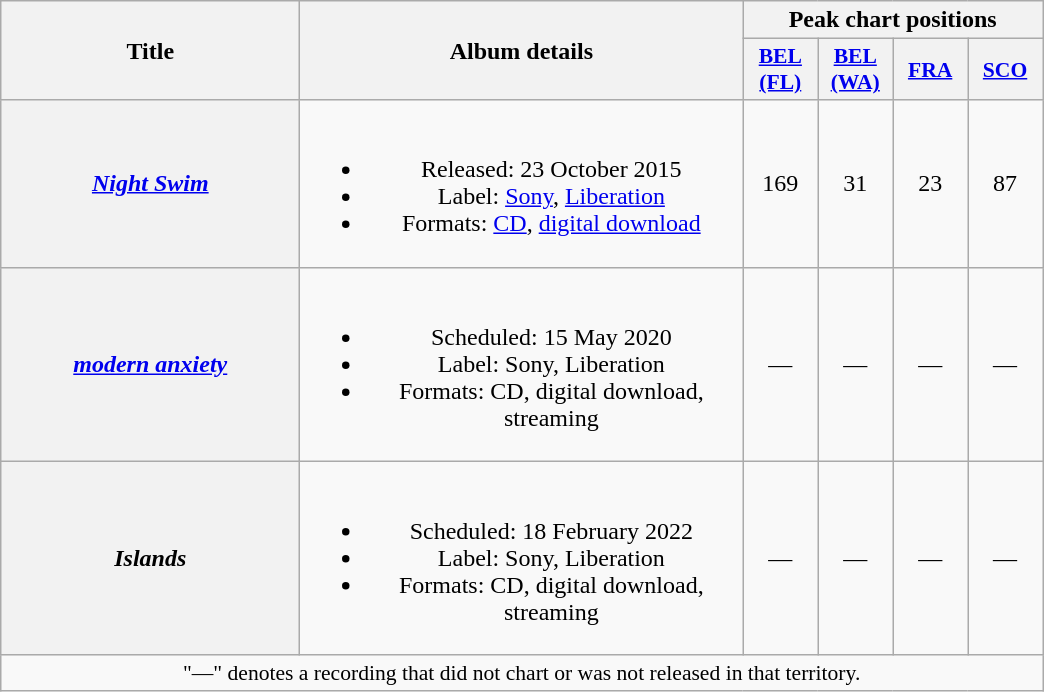<table class="wikitable plainrowheaders" style="text-align:center;" border="1">
<tr>
<th scope="col" rowspan="2" style="width:12em;">Title</th>
<th scope="col" rowspan="2" style="width:18em;">Album details</th>
<th scope="col" colspan="4">Peak chart positions</th>
</tr>
<tr>
<th scope="col" style="width:3em;font-size:90%;"><a href='#'>BEL<br>(FL)</a><br></th>
<th scope="col" style="width:3em;font-size:90%;"><a href='#'>BEL<br>(WA)</a><br></th>
<th scope="col" style="width:3em;font-size:90%;"><a href='#'>FRA</a><br></th>
<th scope="col" style="width:3em;font-size:90%;"><a href='#'>SCO</a><br></th>
</tr>
<tr>
<th scope="row"><em><a href='#'>Night Swim</a></em></th>
<td><br><ul><li>Released: 23 October 2015</li><li>Label: <a href='#'>Sony</a>, <a href='#'>Liberation</a></li><li>Formats: <a href='#'>CD</a>, <a href='#'>digital download</a></li></ul></td>
<td>169</td>
<td>31</td>
<td>23</td>
<td>87</td>
</tr>
<tr>
<th scope="row"><em><a href='#'>modern anxiety</a></em></th>
<td><br><ul><li>Scheduled: 15 May 2020</li><li>Label: Sony, Liberation</li><li>Formats: CD, digital download, streaming</li></ul></td>
<td>—</td>
<td>—</td>
<td>—</td>
<td>—</td>
</tr>
<tr>
<th scope="row"><em>Islands</em></th>
<td><br><ul><li>Scheduled: 18 February 2022</li><li>Label: Sony, Liberation</li><li>Formats: CD, digital download, streaming</li></ul></td>
<td>—</td>
<td>—</td>
<td>—</td>
<td>—</td>
</tr>
<tr>
<td colspan="6" style="font-size:90%">"—" denotes a recording that did not chart or was not released in that territory.</td>
</tr>
</table>
